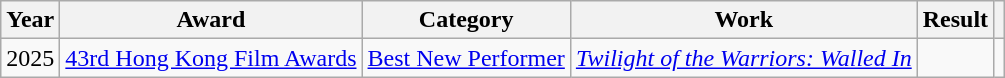<table class="wikitable plainrowheaders">
<tr>
<th>Year</th>
<th>Award</th>
<th>Category</th>
<th>Work</th>
<th>Result</th>
<th></th>
</tr>
<tr>
<td>2025</td>
<td><a href='#'>43rd Hong Kong Film Awards</a></td>
<td><a href='#'>Best New Performer</a></td>
<td><em><a href='#'>Twilight of the Warriors: Walled In</a></em></td>
<td></td>
<td></td>
</tr>
</table>
